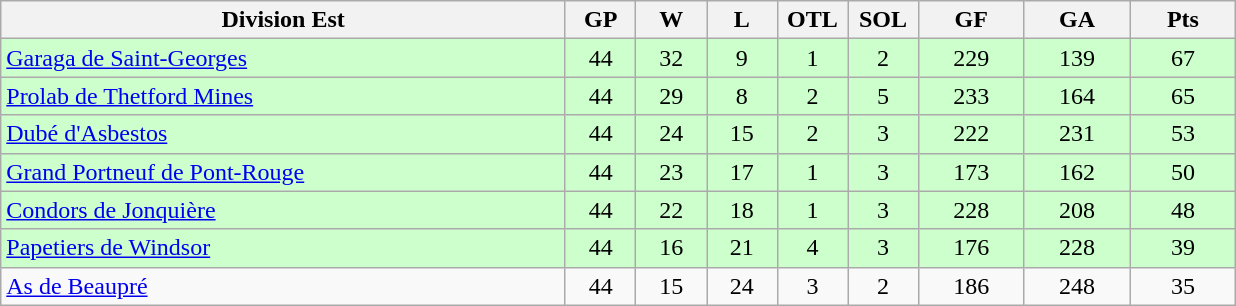<table class="wikitable">
<tr>
<th width="40%" bgcolor="#e0e0e0">Division Est</th>
<th width="5%" bgcolor="#e0e0e0">GP</th>
<th width="5%" bgcolor="#e0e0e0">W</th>
<th width="5%" bgcolor="#e0e0e0">L</th>
<th width="5%" bgcolor="#e0e0e0">OTL</th>
<th width="5%" bgcolor="#e0e0e0">SOL</th>
<th width="7.5%" bgcolor="#e0e0e0">GF</th>
<th width="7.5%" bgcolor="#e0e0e0">GA</th>
<th width="7.5%" bgcolor="#e0e0e0">Pts</th>
</tr>
<tr align="center" bgcolor="#CCFFCC">
<td align="left"><a href='#'>Garaga de Saint-Georges</a></td>
<td>44</td>
<td>32</td>
<td>9</td>
<td>1</td>
<td>2</td>
<td>229</td>
<td>139</td>
<td>67</td>
</tr>
<tr align="center" bgcolor="#CCFFCC">
<td align="left"><a href='#'>Prolab de Thetford Mines</a></td>
<td>44</td>
<td>29</td>
<td>8</td>
<td>2</td>
<td>5</td>
<td>233</td>
<td>164</td>
<td>65</td>
</tr>
<tr align="center" bgcolor="#CCFFCC">
<td align="left"><a href='#'>Dubé d'Asbestos</a></td>
<td>44</td>
<td>24</td>
<td>15</td>
<td>2</td>
<td>3</td>
<td>222</td>
<td>231</td>
<td>53</td>
</tr>
<tr align="center" bgcolor="#CCFFCC">
<td align="left"><a href='#'>Grand Portneuf de Pont-Rouge</a></td>
<td>44</td>
<td>23</td>
<td>17</td>
<td>1</td>
<td>3</td>
<td>173</td>
<td>162</td>
<td>50</td>
</tr>
<tr align="center" bgcolor="#CCFFCC">
<td align="left"><a href='#'>Condors de Jonquière</a></td>
<td>44</td>
<td>22</td>
<td>18</td>
<td>1</td>
<td>3</td>
<td>228</td>
<td>208</td>
<td>48</td>
</tr>
<tr align="center" bgcolor="#CCFFCC">
<td align="left"><a href='#'>Papetiers de Windsor</a></td>
<td>44</td>
<td>16</td>
<td>21</td>
<td>4</td>
<td>3</td>
<td>176</td>
<td>228</td>
<td>39</td>
</tr>
<tr align="center">
<td align="left"><a href='#'>As de Beaupré</a></td>
<td>44</td>
<td>15</td>
<td>24</td>
<td>3</td>
<td>2</td>
<td>186</td>
<td>248</td>
<td>35</td>
</tr>
</table>
